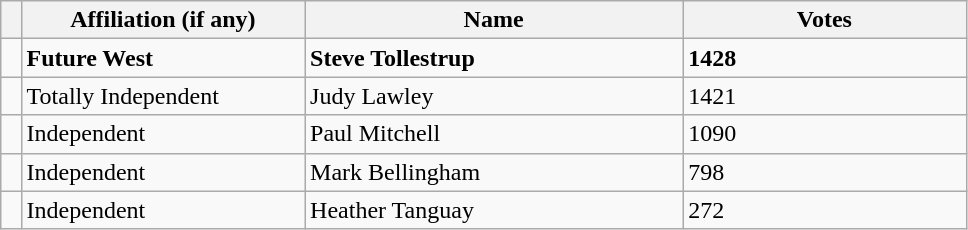<table class="wikitable" style="width:51%;">
<tr>
<th style="width:1%;"></th>
<th style="width:15%;">Affiliation (if any)</th>
<th style="width:20%;">Name</th>
<th style="width:15%;">Votes</th>
</tr>
<tr>
<td bgcolor=></td>
<td><strong>Future West</strong></td>
<td><strong>Steve Tollestrup</strong></td>
<td><strong>1428</strong></td>
</tr>
<tr>
<td bgcolor=></td>
<td>Totally Independent</td>
<td>Judy Lawley</td>
<td>1421</td>
</tr>
<tr>
<td bgcolor=></td>
<td>Independent</td>
<td>Paul Mitchell</td>
<td>1090</td>
</tr>
<tr>
<td bgcolor=></td>
<td>Independent</td>
<td>Mark Bellingham</td>
<td>798</td>
</tr>
<tr>
<td bgcolor=></td>
<td>Independent</td>
<td>Heather Tanguay</td>
<td>272</td>
</tr>
</table>
